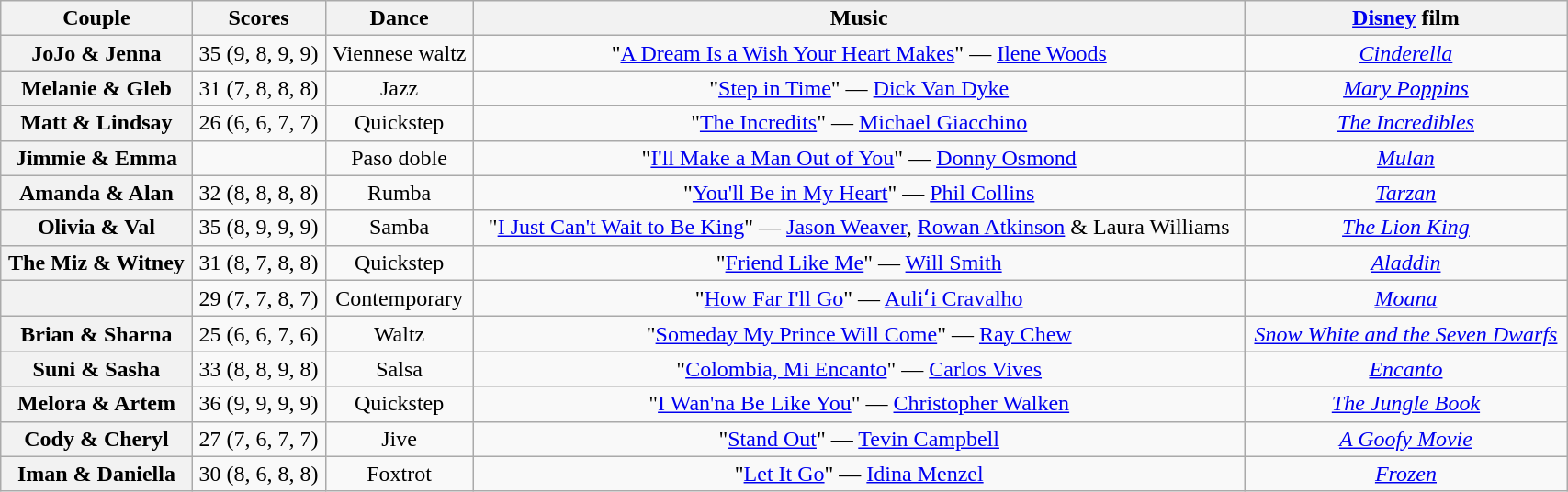<table class="wikitable sortable" style="text-align:center; width: 90%">
<tr>
<th scope="col">Couple</th>
<th scope="col">Scores</th>
<th scope="col" class="unsortable">Dance</th>
<th scope="col" class="unsortable">Music</th>
<th scope="col" class="unsortable"><a href='#'>Disney</a> film</th>
</tr>
<tr>
<th scope="row">JoJo & Jenna</th>
<td>35 (9, 8, 9, 9)</td>
<td>Viennese waltz</td>
<td>"<a href='#'>A Dream Is a Wish Your Heart Makes</a>" — <a href='#'>Ilene Woods</a></td>
<td><em><a href='#'>Cinderella</a></em></td>
</tr>
<tr>
<th scope="row">Melanie & Gleb</th>
<td>31 (7, 8, 8, 8)</td>
<td>Jazz</td>
<td>"<a href='#'>Step in Time</a>" — <a href='#'>Dick Van Dyke</a></td>
<td><em><a href='#'>Mary Poppins</a></em></td>
</tr>
<tr>
<th scope="row">Matt & Lindsay</th>
<td>26 (6, 6, 7, 7)</td>
<td>Quickstep</td>
<td>"<a href='#'>The Incredits</a>" — <a href='#'>Michael Giacchino</a></td>
<td><em><a href='#'>The Incredibles</a></em></td>
</tr>
<tr>
<th scope="row">Jimmie & Emma</th>
<td></td>
<td>Paso doble</td>
<td>"<a href='#'>I'll Make a Man Out of You</a>" — <a href='#'>Donny Osmond</a></td>
<td><em><a href='#'>Mulan</a></em></td>
</tr>
<tr>
<th scope="row">Amanda & Alan</th>
<td>32 (8, 8, 8, 8)</td>
<td>Rumba</td>
<td>"<a href='#'>You'll Be in My Heart</a>" — <a href='#'>Phil Collins</a></td>
<td><em><a href='#'>Tarzan</a></em></td>
</tr>
<tr>
<th scope="row">Olivia & Val</th>
<td>35 (8, 9, 9, 9)</td>
<td>Samba</td>
<td>"<a href='#'>I Just Can't Wait to Be King</a>" — <a href='#'>Jason Weaver</a>, <a href='#'>Rowan Atkinson</a> & Laura Williams</td>
<td><em><a href='#'>The Lion King</a></em></td>
</tr>
<tr>
<th scope="row">The Miz & Witney</th>
<td>31 (8, 7, 8, 8)</td>
<td>Quickstep</td>
<td>"<a href='#'>Friend Like Me</a>" — <a href='#'>Will Smith</a></td>
<td><em><a href='#'>Aladdin</a></em></td>
</tr>
<tr>
<th scope="row"></th>
<td>29 (7, 7, 8, 7)</td>
<td>Contemporary</td>
<td>"<a href='#'>How Far I'll Go</a>" — <a href='#'>Auliʻi Cravalho</a></td>
<td><em><a href='#'>Moana</a></em></td>
</tr>
<tr>
<th scope="row">Brian & Sharna</th>
<td>25 (6, 6, 7, 6)</td>
<td>Waltz</td>
<td>"<a href='#'>Someday My Prince Will Come</a>" — <a href='#'>Ray Chew</a></td>
<td><em><a href='#'>Snow White and the Seven Dwarfs</a></em></td>
</tr>
<tr>
<th scope="row">Suni & Sasha</th>
<td>33 (8, 8, 9, 8)</td>
<td>Salsa</td>
<td>"<a href='#'>Colombia, Mi Encanto</a>" — <a href='#'>Carlos Vives</a></td>
<td><em><a href='#'>Encanto</a></em></td>
</tr>
<tr>
<th scope="row">Melora & Artem</th>
<td>36 (9, 9, 9, 9)</td>
<td>Quickstep</td>
<td>"<a href='#'>I Wan'na Be Like You</a>" — <a href='#'>Christopher Walken</a></td>
<td><em><a href='#'>The Jungle Book</a></em></td>
</tr>
<tr>
<th scope="row">Cody & Cheryl</th>
<td>27 (7, 6, 7, 7)</td>
<td>Jive</td>
<td>"<a href='#'>Stand Out</a>" — <a href='#'>Tevin Campbell</a></td>
<td><em><a href='#'>A Goofy Movie</a></em></td>
</tr>
<tr>
<th scope="row">Iman & Daniella</th>
<td>30 (8, 6, 8, 8)</td>
<td>Foxtrot</td>
<td>"<a href='#'>Let It Go</a>" — <a href='#'>Idina Menzel</a></td>
<td><em><a href='#'>Frozen</a></em></td>
</tr>
</table>
